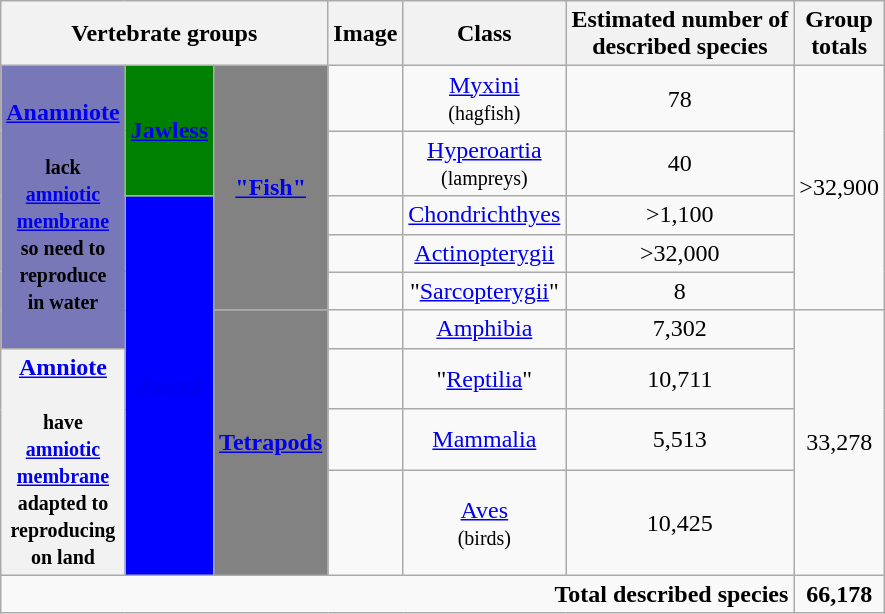<table class="wikitable">
<tr>
<th colspan=3>Vertebrate groups</th>
<th>Image</th>
<th>Class</th>
<th>Estimated number of<br>described species</th>
<th>Group<br>totals</th>
</tr>
<tr>
<th rowspan=6 style="background:rgb(120,120,185)"><a href='#'><span>Anamniote</span></a><br><br><span><small>lack<br><a href='#'><span>amniotic<br>membrane</span></a><br>so need to<br>reproduce<br>in water</small></span></th>
<th rowspan=2 style="background:green"><a href='#'><span>Jawless</span></a></th>
<th rowspan=5 style="background:rgb(130,130,130)"><a href='#'><span>"Fish"</span></a></th>
<td></td>
<td align=center><a href='#'>Myxini</a><br><small>(hagfish)</small></td>
<td align=center>78</td>
<td align=center rowspan=5>>32,900</td>
</tr>
<tr>
<td align=center></td>
<td align=center><a href='#'>Hyperoartia</a><br><small>(lampreys)</small></td>
<td align=center>40</td>
</tr>
<tr>
<th rowspan=7 style="background:blue"><a href='#'><span>Jawed</span></a></th>
<td align=center></td>
<td align=center><a href='#'>Chondrichthyes</a></td>
<td align=center>>1,100</td>
</tr>
<tr>
<td align=center></td>
<td align=center><a href='#'>Actinopterygii</a></td>
<td align=center>>32,000</td>
</tr>
<tr>
<td align=center></td>
<td align=center>"<a href='#'>Sarcopterygii</a>"</td>
<td align=center>8</td>
</tr>
<tr>
<th rowspan=4 style="background:rgb(130,130,130)"><a href='#'><span>Tetrapods</span></a></th>
<td align=center></td>
<td align=center><a href='#'>Amphibia</a></td>
<td align=center>7,302</td>
<td rowspan=4 align=center>33,278</td>
</tr>
<tr>
<th rowspan="3"><a href='#'><span>Amniote</span></a><br><br><span><small>have<br><a href='#'><span>amniotic<br>membrane</span></a><br>adapted to<br>reproducing<br>on land</small></span></th>
<td align=center></td>
<td align=center>"<a href='#'>Reptilia</a>"</td>
<td align=center>10,711</td>
</tr>
<tr>
<td align=center></td>
<td align=center><a href='#'>Mammalia</a></td>
<td align=center>5,513</td>
</tr>
<tr>
<td></td>
<td align=center><a href='#'>Aves</a><br><small>(birds)</small></td>
<td align=center>10,425</td>
</tr>
<tr>
<td colspan=6 align=right><strong>Total described species</strong></td>
<td align=center><strong>66,178</strong></td>
</tr>
</table>
